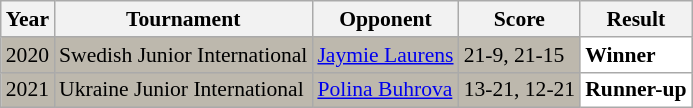<table class="sortable wikitable" style="font-size: 90%;">
<tr>
<th>Year</th>
<th>Tournament</th>
<th>Opponent</th>
<th>Score</th>
<th>Result</th>
</tr>
<tr style="background:#BDB8AD">
<td align="center">2020</td>
<td align="left">Swedish Junior International</td>
<td align="left"> <a href='#'>Jaymie Laurens</a></td>
<td align="left">21-9, 21-15</td>
<td style="text-align:left; background:white"> <strong>Winner</strong></td>
</tr>
<tr style="background:#BDB8AD">
<td align="center">2021</td>
<td align="left">Ukraine Junior International</td>
<td align="left"> <a href='#'>Polina Buhrova</a></td>
<td align="left">13-21, 12-21</td>
<td style="text-align:left; background:white"> <strong>Runner-up</strong></td>
</tr>
</table>
